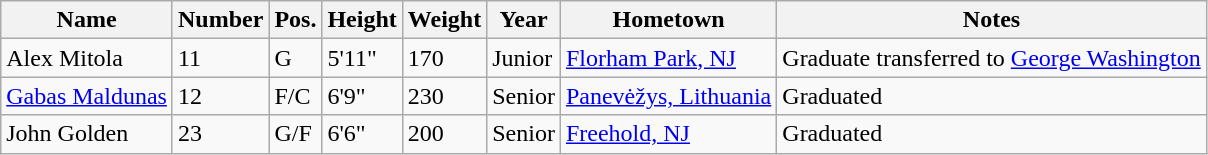<table class="wikitable sortable" border="1">
<tr>
<th>Name</th>
<th>Number</th>
<th>Pos.</th>
<th>Height</th>
<th>Weight</th>
<th>Year</th>
<th>Hometown</th>
<th class="unsortable">Notes</th>
</tr>
<tr>
<td>Alex Mitola</td>
<td>11</td>
<td>G</td>
<td>5'11"</td>
<td>170</td>
<td>Junior</td>
<td><a href='#'>Florham Park, NJ</a></td>
<td>Graduate transferred to <a href='#'>George Washington</a></td>
</tr>
<tr>
<td><a href='#'>Gabas Maldunas</a></td>
<td>12</td>
<td>F/C</td>
<td>6'9"</td>
<td>230</td>
<td>Senior</td>
<td><a href='#'>Panevėžys, Lithuania</a></td>
<td>Graduated</td>
</tr>
<tr>
<td>John Golden</td>
<td>23</td>
<td>G/F</td>
<td>6'6"</td>
<td>200</td>
<td>Senior</td>
<td><a href='#'>Freehold, NJ</a></td>
<td>Graduated</td>
</tr>
</table>
